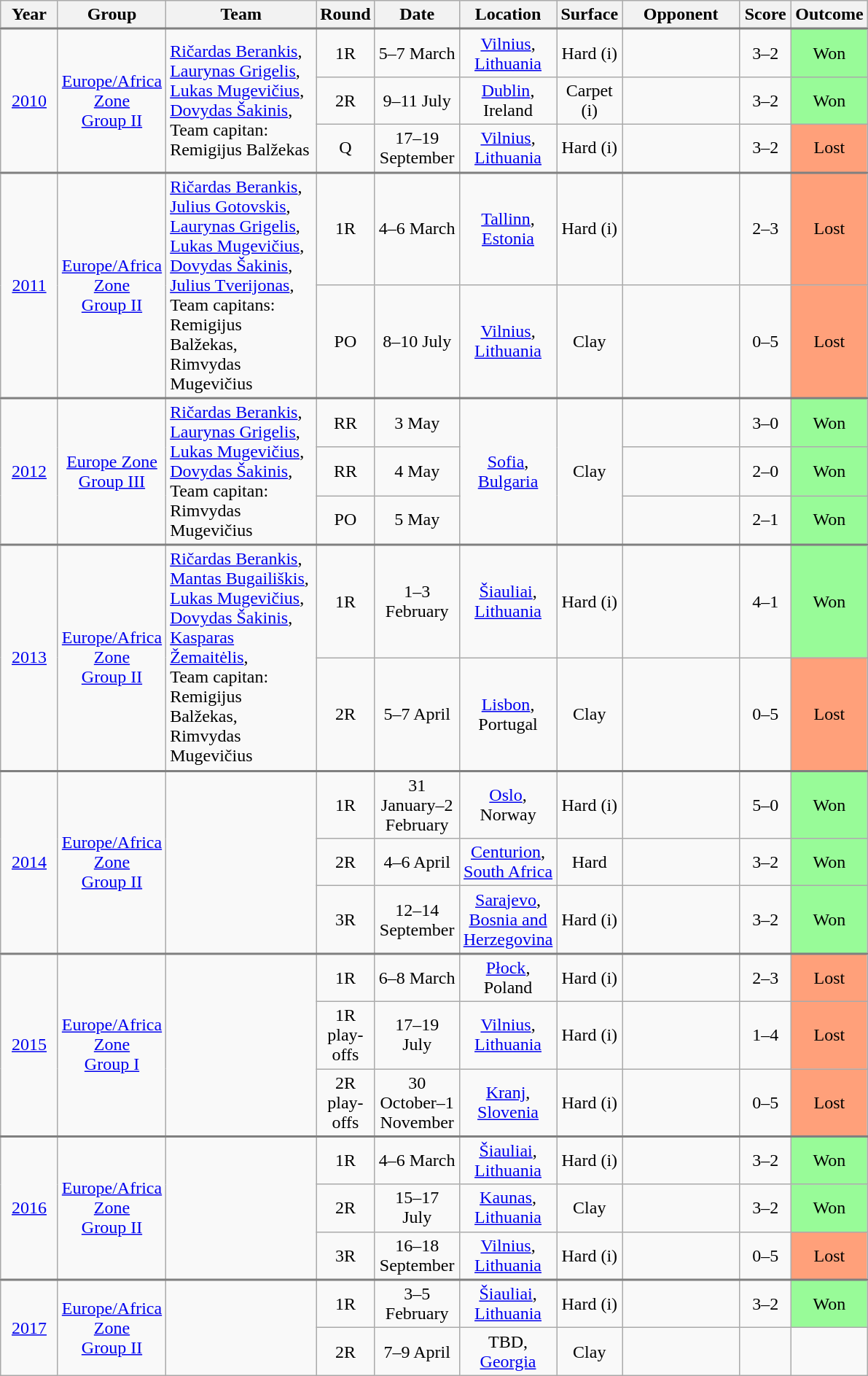<table class="wikitable collapsible" style=text-align:center>
<tr>
<th width=45>Year</th>
<th width=80>Group</th>
<th width=130>Team</th>
<th width=45>Round</th>
<th width=70>Date</th>
<th width=75>Location</th>
<th width=50>Surface</th>
<th width=100>Opponent</th>
<th width=40>Score</th>
<th>Outcome</th>
</tr>
<tr style="border-top:2px solid gray"  >
<td rowspan=3><a href='#'>2010</a></td>
<td rowspan=3><a href='#'>Europe/Africa Zone <br>Group II</a></td>
<td rowspan=3 align=left><a href='#'>Ričardas Berankis</a>, <br><a href='#'>Laurynas Grigelis</a>, <br><a href='#'>Lukas Mugevičius</a>, <br><a href='#'>Dovydas Šakinis</a>, <br>Team capitan: <br>Remigijus Balžekas</td>
<td>1R</td>
<td>5–7 March</td>
<td><a href='#'>Vilnius</a>, <a href='#'>Lithuania</a></td>
<td>Hard (i)</td>
<td align=left></td>
<td>3–2</td>
<td bgcolor=98fb98>Won</td>
</tr>
<tr>
<td>2R</td>
<td>9–11 July</td>
<td><a href='#'>Dublin</a>, Ireland</td>
<td>Carpet (i)</td>
<td align=left></td>
<td>3–2</td>
<td bgcolor=98fb98>Won</td>
</tr>
<tr>
<td>Q</td>
<td>17–19 September</td>
<td><a href='#'>Vilnius</a>, <a href='#'>Lithuania</a></td>
<td>Hard (i)</td>
<td align=left></td>
<td>3–2</td>
<td bgcolor=ffa07a>Lost</td>
</tr>
<tr style="border-top:2px solid gray"  >
<td rowspan=2><a href='#'>2011</a></td>
<td rowspan=2><a href='#'>Europe/Africa Zone <br>Group II</a></td>
<td rowspan=2 align=left><a href='#'>Ričardas Berankis</a>, <br><a href='#'>Julius Gotovskis</a>, <br><a href='#'>Laurynas Grigelis</a>, <br><a href='#'>Lukas Mugevičius</a>, <br><a href='#'>Dovydas Šakinis</a>, <br><a href='#'>Julius Tverijonas</a>, <br>Team capitans: <br>Remigijus Balžekas, <br>Rimvydas Mugevičius</td>
<td>1R</td>
<td>4–6 March</td>
<td><a href='#'>Tallinn</a>, <a href='#'>Estonia</a></td>
<td>Hard (i)</td>
<td align=left></td>
<td>2–3</td>
<td bgcolor=ffa07a>Lost</td>
</tr>
<tr>
<td>PO</td>
<td>8–10 July</td>
<td><a href='#'>Vilnius</a>, <a href='#'>Lithuania</a></td>
<td>Clay</td>
<td align=left></td>
<td>0–5</td>
<td bgcolor=ffa07a>Lost</td>
</tr>
<tr style="border-top:2px solid gray"  >
<td rowspan=3><a href='#'>2012</a></td>
<td rowspan=3><a href='#'>Europe Zone <br>Group III</a></td>
<td rowspan=3 align=left><a href='#'>Ričardas Berankis</a>, <br><a href='#'>Laurynas Grigelis</a>, <br><a href='#'>Lukas Mugevičius</a>, <br><a href='#'>Dovydas Šakinis</a>, <br>Team capitan: <br>Rimvydas Mugevičius</td>
<td>RR</td>
<td>3 May</td>
<td rowspan=3><a href='#'>Sofia</a>, <a href='#'>Bulgaria</a></td>
<td rowspan=3>Clay</td>
<td align=left></td>
<td>3–0</td>
<td bgcolor=98fb98>Won</td>
</tr>
<tr>
<td>RR</td>
<td>4 May</td>
<td align=left></td>
<td>2–0</td>
<td bgcolor=98fb98>Won</td>
</tr>
<tr>
<td>PO</td>
<td>5 May</td>
<td align=left></td>
<td>2–1</td>
<td bgcolor=98fb98>Won</td>
</tr>
<tr style="border-top:2px solid gray"  >
<td rowspan=2><a href='#'>2013</a></td>
<td rowspan=2><a href='#'>Europe/Africa Zone <br>Group II</a></td>
<td rowspan=2 align=left><a href='#'>Ričardas Berankis</a>, <br><a href='#'>Mantas Bugailiškis</a>, <br><a href='#'>Lukas Mugevičius</a>, <br><a href='#'>Dovydas Šakinis</a>, <br><a href='#'>Kasparas Žemaitėlis</a>, <br>Team capitan: <br>Remigijus Balžekas, <br>Rimvydas Mugevičius</td>
<td>1R</td>
<td>1–3 February</td>
<td><a href='#'>Šiauliai</a>, <a href='#'>Lithuania</a></td>
<td>Hard (i)</td>
<td align=left></td>
<td>4–1</td>
<td bgcolor=98fb98>Won</td>
</tr>
<tr>
<td>2R</td>
<td>5–7 April</td>
<td><a href='#'>Lisbon</a>, Portugal</td>
<td>Clay</td>
<td align=left></td>
<td>0–5</td>
<td bgcolor=ffa07a>Lost</td>
</tr>
<tr style="border-top:2px solid gray"  >
<td rowspan=3><a href='#'>2014</a></td>
<td rowspan=3><a href='#'>Europe/Africa Zone <br>Group II</a></td>
<td rowspan=3 align=left></td>
<td>1R</td>
<td>31 January–2 February</td>
<td><a href='#'>Oslo</a>, Norway</td>
<td>Hard (i)</td>
<td align=left></td>
<td>5–0</td>
<td bgcolor=98fb98>Won</td>
</tr>
<tr>
<td>2R</td>
<td>4–6 April</td>
<td><a href='#'>Centurion</a>, <a href='#'>South Africa</a></td>
<td>Hard</td>
<td align=left></td>
<td>3–2</td>
<td bgcolor=98fb98>Won</td>
</tr>
<tr>
<td>3R</td>
<td>12–14 September</td>
<td><a href='#'>Sarajevo</a>, <a href='#'>Bosnia and Herzegovina</a></td>
<td>Hard (i)</td>
<td align=left></td>
<td>3–2</td>
<td bgcolor=98fb98>Won</td>
</tr>
<tr style="border-top:2px solid gray"  >
<td rowspan=3><a href='#'>2015</a></td>
<td rowspan=3><a href='#'>Europe/Africa Zone <br>Group I</a></td>
<td rowspan=3 align=left></td>
<td>1R</td>
<td>6–8 March</td>
<td><a href='#'>Płock</a>, Poland</td>
<td>Hard (i)</td>
<td align=left></td>
<td>2–3</td>
<td bgcolor=ffa07a>Lost</td>
</tr>
<tr>
<td>1R play-offs</td>
<td>17–19 July</td>
<td><a href='#'>Vilnius</a>, <a href='#'>Lithuania</a></td>
<td>Hard (i)</td>
<td align=left></td>
<td>1–4</td>
<td bgcolor=ffa07a>Lost</td>
</tr>
<tr>
<td>2R play-offs</td>
<td>30 October–1 November</td>
<td><a href='#'>Kranj</a>, <a href='#'>Slovenia</a></td>
<td>Hard (i)</td>
<td align=left></td>
<td>0–5</td>
<td bgcolor=ffa07a>Lost</td>
</tr>
<tr style="border-top:2px solid gray"  >
<td rowspan=3><a href='#'>2016</a></td>
<td rowspan=3><a href='#'>Europe/Africa Zone <br>Group II</a></td>
<td rowspan=3 align=left></td>
<td>1R</td>
<td>4–6 March</td>
<td><a href='#'>Šiauliai</a>, <a href='#'>Lithuania</a></td>
<td>Hard (i)</td>
<td align=left></td>
<td>3–2</td>
<td bgcolor=98fb98>Won</td>
</tr>
<tr>
<td>2R</td>
<td>15–17 July</td>
<td><a href='#'>Kaunas</a>, <a href='#'>Lithuania</a></td>
<td>Clay</td>
<td align=left></td>
<td>3–2</td>
<td bgcolor=98fb98>Won</td>
</tr>
<tr>
<td>3R</td>
<td>16–18 September</td>
<td><a href='#'>Vilnius</a>, <a href='#'>Lithuania</a></td>
<td>Hard (i)</td>
<td align=left></td>
<td>0–5</td>
<td bgcolor=ffa07a>Lost</td>
</tr>
<tr style="border-top:2px solid gray"  >
<td rowspan=2><a href='#'>2017</a></td>
<td rowspan=2><a href='#'>Europe/Africa Zone <br>Group II</a></td>
<td rowspan=2 align=left></td>
<td>1R</td>
<td>3–5 February</td>
<td><a href='#'>Šiauliai</a>, <a href='#'>Lithuania</a></td>
<td>Hard (i)</td>
<td align=left></td>
<td>3–2</td>
<td bgcolor=98fb98>Won</td>
</tr>
<tr>
<td>2R</td>
<td>7–9 April</td>
<td>TBD, <a href='#'>Georgia</a></td>
<td>Clay</td>
<td align=left></td>
<td></td>
<td></td>
</tr>
</table>
